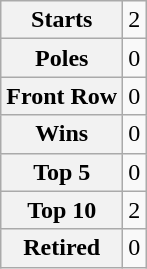<table class="wikitable" style="text-align:center">
<tr>
<th>Starts</th>
<td>2</td>
</tr>
<tr>
<th>Poles</th>
<td>0</td>
</tr>
<tr>
<th>Front Row</th>
<td>0</td>
</tr>
<tr>
<th>Wins</th>
<td>0</td>
</tr>
<tr>
<th>Top 5</th>
<td>0</td>
</tr>
<tr>
<th>Top 10</th>
<td>2</td>
</tr>
<tr>
<th>Retired</th>
<td>0</td>
</tr>
</table>
